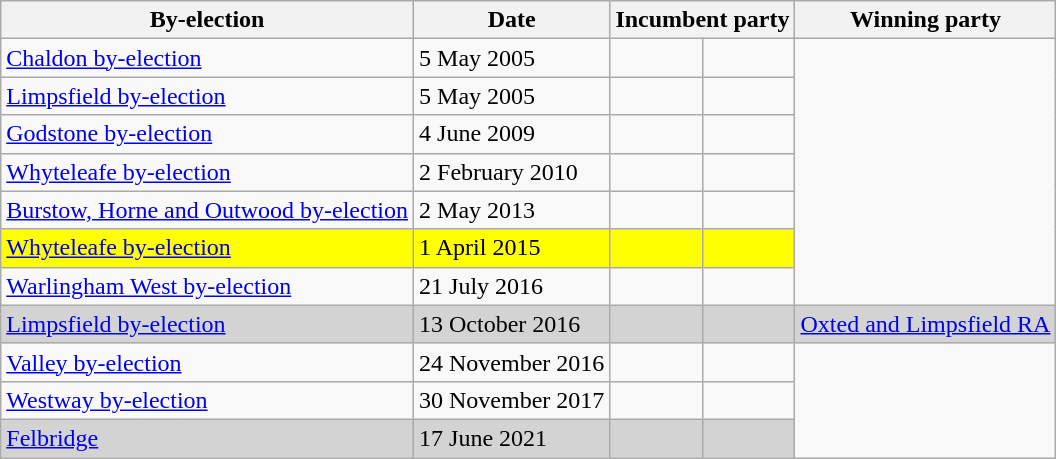<table class="wikitable">
<tr>
<th>By-election</th>
<th>Date</th>
<th colspan=2>Incumbent party</th>
<th colspan=2>Winning party</th>
</tr>
<tr>
<td><a href='#'>Chaldon by-election</a></td>
<td>5 May 2005</td>
<td></td>
<td></td>
</tr>
<tr>
<td><a href='#'>Limpsfield by-election</a></td>
<td>5 May 2005</td>
<td></td>
<td></td>
</tr>
<tr>
<td><a href='#'>Godstone by-election</a></td>
<td>4 June 2009</td>
<td></td>
<td></td>
</tr>
<tr>
<td><a href='#'>Whyteleafe by-election</a></td>
<td>2 February 2010</td>
<td></td>
<td></td>
</tr>
<tr>
<td><a href='#'>Burstow, Horne and Outwood by-election</a></td>
<td>2 May 2013</td>
<td></td>
<td></td>
</tr>
<tr bgcolor=yellow>
<td><a href='#'>Whyteleafe by-election</a></td>
<td>1 April 2015</td>
<td></td>
<td></td>
</tr>
<tr>
<td><a href='#'>Warlingham West by-election</a></td>
<td>21 July 2016</td>
<td></td>
<td></td>
</tr>
<tr bgcolor=#D3D3D3>
<td><a href='#'>Limpsfield by-election</a></td>
<td>13 October 2016</td>
<td></td>
<td bgcolor=></td>
<td><a href='#'>Oxted and Limpsfield RA</a></td>
</tr>
<tr>
<td><a href='#'>Valley by-election</a></td>
<td>24 November 2016</td>
<td></td>
<td></td>
</tr>
<tr>
<td><a href='#'>Westway by-election</a></td>
<td>30 November 2017</td>
<td></td>
<td></td>
</tr>
<tr bgcolor=#D3D3D3>
<td><a href='#'>Felbridge</a></td>
<td>17 June 2021</td>
<td></td>
<td></td>
</tr>
</table>
